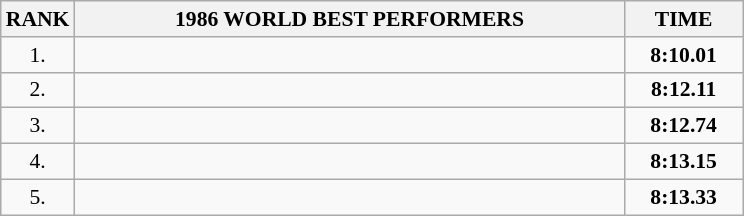<table class="wikitable" style="border-collapse: collapse; font-size: 90%;">
<tr>
<th>RANK</th>
<th align="center" style="width: 25em">1986 WORLD BEST PERFORMERS</th>
<th align="center" style="width: 5em">TIME</th>
</tr>
<tr>
<td align="center">1.</td>
<td></td>
<td align="center"><strong>8:10.01</strong></td>
</tr>
<tr>
<td align="center">2.</td>
<td></td>
<td align="center"><strong>8:12.11</strong></td>
</tr>
<tr>
<td align="center">3.</td>
<td></td>
<td align="center"><strong>8:12.74</strong></td>
</tr>
<tr>
<td align="center">4.</td>
<td></td>
<td align="center"><strong>8:13.15</strong></td>
</tr>
<tr>
<td align="center">5.</td>
<td></td>
<td align="center"><strong>8:13.33</strong></td>
</tr>
</table>
